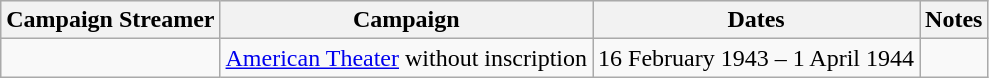<table class="wikitable">
<tr style="background:#efefef;">
<th>Campaign Streamer</th>
<th>Campaign</th>
<th>Dates</th>
<th>Notes</th>
</tr>
<tr>
<td></td>
<td><a href='#'>American Theater</a> without inscription</td>
<td>16 February 1943 – 1 April 1944</td>
<td></td>
</tr>
</table>
